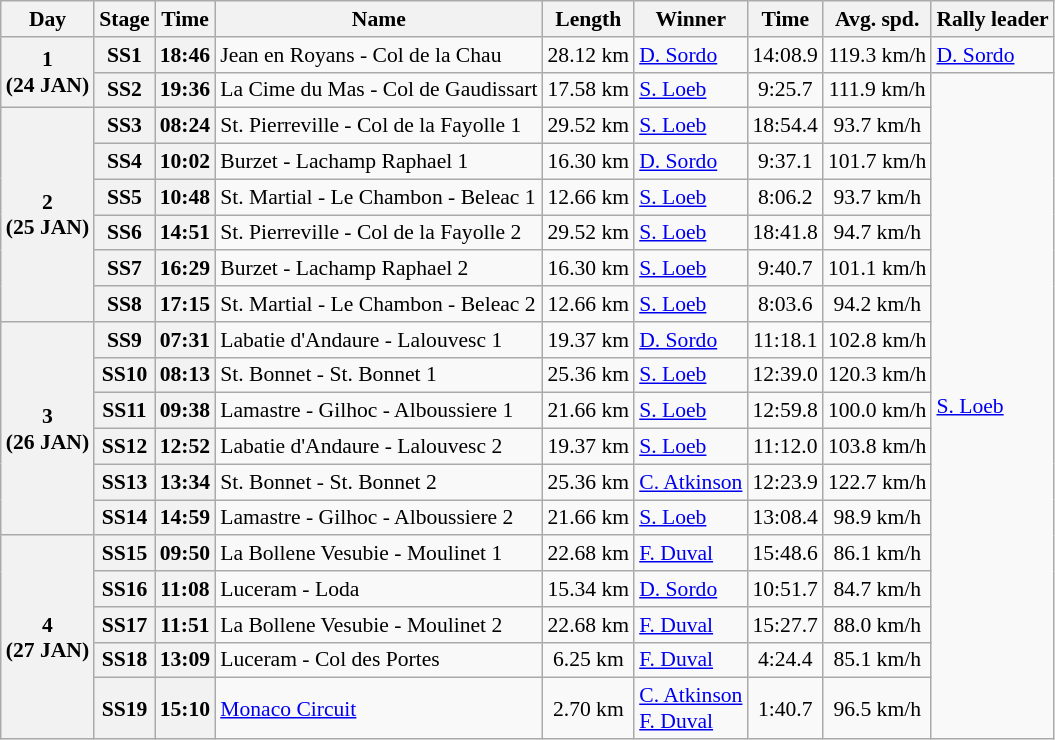<table class="wikitable" style="text-align: center; font-size: 90%; max-width: 950px;">
<tr>
<th>Day</th>
<th>Stage</th>
<th>Time</th>
<th>Name</th>
<th>Length</th>
<th>Winner</th>
<th>Time</th>
<th>Avg. spd.</th>
<th>Rally leader</th>
</tr>
<tr>
<th rowspan="2">1<br>(24 JAN)</th>
<th>SS1</th>
<th>18:46</th>
<td align=left>Jean en Royans - Col de la Chau</td>
<td>28.12 km</td>
<td align=left> <a href='#'>D. Sordo</a></td>
<td>14:08.9</td>
<td>119.3 km/h</td>
<td align=left> <a href='#'>D. Sordo</a></td>
</tr>
<tr>
<th>SS2</th>
<th>19:36</th>
<td align=left>La Cime du Mas - Col de Gaudissart</td>
<td>17.58 km</td>
<td align=left> <a href='#'>S. Loeb</a></td>
<td>9:25.7</td>
<td>111.9 km/h</td>
<td align=left rowspan="18"> <a href='#'>S. Loeb</a></td>
</tr>
<tr>
<th rowspan="6">2<br>(25 JAN)</th>
<th>SS3</th>
<th>08:24</th>
<td align=left>St. Pierreville - Col de la Fayolle 1</td>
<td>29.52 km</td>
<td align=left> <a href='#'>S. Loeb</a></td>
<td>18:54.4</td>
<td>93.7 km/h</td>
</tr>
<tr>
<th>SS4</th>
<th>10:02</th>
<td align=left>Burzet - Lachamp Raphael 1</td>
<td>16.30 km</td>
<td align=left> <a href='#'>D. Sordo</a></td>
<td>9:37.1</td>
<td>101.7 km/h</td>
</tr>
<tr>
<th>SS5</th>
<th>10:48</th>
<td align=left>St. Martial - Le Chambon - Beleac 1</td>
<td>12.66 km</td>
<td align=left> <a href='#'>S. Loeb</a></td>
<td>8:06.2</td>
<td>93.7 km/h</td>
</tr>
<tr>
<th>SS6</th>
<th>14:51</th>
<td align=left>St. Pierreville - Col de la Fayolle 2</td>
<td>29.52 km</td>
<td align=left> <a href='#'>S. Loeb</a></td>
<td>18:41.8</td>
<td>94.7 km/h</td>
</tr>
<tr>
<th>SS7</th>
<th>16:29</th>
<td align=left>Burzet - Lachamp Raphael 2</td>
<td>16.30 km</td>
<td align=left> <a href='#'>S. Loeb</a></td>
<td>9:40.7</td>
<td>101.1 km/h</td>
</tr>
<tr>
<th>SS8</th>
<th>17:15</th>
<td align=left>St. Martial - Le Chambon - Beleac 2</td>
<td>12.66 km</td>
<td align=left> <a href='#'>S. Loeb</a></td>
<td>8:03.6</td>
<td>94.2 km/h</td>
</tr>
<tr>
<th rowspan="6">3<br>(26 JAN)</th>
<th>SS9</th>
<th>07:31</th>
<td align=left>Labatie d'Andaure - Lalouvesc 1</td>
<td>19.37 km</td>
<td align=left> <a href='#'>D. Sordo</a></td>
<td>11:18.1</td>
<td>102.8 km/h</td>
</tr>
<tr>
<th>SS10</th>
<th>08:13</th>
<td align=left>St. Bonnet - St. Bonnet 1</td>
<td>25.36 km</td>
<td align=left> <a href='#'>S. Loeb</a></td>
<td>12:39.0</td>
<td>120.3 km/h</td>
</tr>
<tr>
<th>SS11</th>
<th>09:38</th>
<td align=left>Lamastre - Gilhoc - Alboussiere 1</td>
<td>21.66 km</td>
<td align=left> <a href='#'>S. Loeb</a></td>
<td>12:59.8</td>
<td>100.0 km/h</td>
</tr>
<tr>
<th>SS12</th>
<th>12:52</th>
<td align=left>Labatie d'Andaure - Lalouvesc 2</td>
<td>19.37 km</td>
<td align=left> <a href='#'>S. Loeb</a></td>
<td>11:12.0</td>
<td>103.8 km/h</td>
</tr>
<tr>
<th>SS13</th>
<th>13:34</th>
<td align=left>St. Bonnet - St. Bonnet 2</td>
<td>25.36 km</td>
<td align=left> <a href='#'>C. Atkinson</a></td>
<td>12:23.9</td>
<td>122.7 km/h</td>
</tr>
<tr>
<th>SS14</th>
<th>14:59</th>
<td align=left>Lamastre - Gilhoc - Alboussiere 2</td>
<td>21.66 km</td>
<td align=left> <a href='#'>S. Loeb</a></td>
<td>13:08.4</td>
<td>98.9 km/h</td>
</tr>
<tr>
<th rowspan="5">4<br>(27 JAN)</th>
<th>SS15</th>
<th>09:50</th>
<td align=left>La Bollene Vesubie - Moulinet 1</td>
<td>22.68 km</td>
<td align=left> <a href='#'>F. Duval</a></td>
<td>15:48.6</td>
<td>86.1 km/h</td>
</tr>
<tr>
<th>SS16</th>
<th>11:08</th>
<td align=left>Luceram - Loda</td>
<td>15.34 km</td>
<td align=left> <a href='#'>D. Sordo</a></td>
<td>10:51.7</td>
<td>84.7 km/h</td>
</tr>
<tr>
<th>SS17</th>
<th>11:51</th>
<td align=left>La Bollene Vesubie - Moulinet 2</td>
<td>22.68 km</td>
<td align=left> <a href='#'>F. Duval</a></td>
<td>15:27.7</td>
<td>88.0 km/h</td>
</tr>
<tr>
<th>SS18</th>
<th>13:09</th>
<td align=left>Luceram - Col des Portes</td>
<td>6.25 km</td>
<td align=left> <a href='#'>F. Duval</a></td>
<td>4:24.4</td>
<td>85.1 km/h</td>
</tr>
<tr>
<th>SS19</th>
<th>15:10</th>
<td align=left><a href='#'>Monaco Circuit</a></td>
<td>2.70 km</td>
<td align=left> <a href='#'>C. Atkinson</a><br> <a href='#'>F. Duval</a></td>
<td>1:40.7</td>
<td>96.5 km/h</td>
</tr>
</table>
